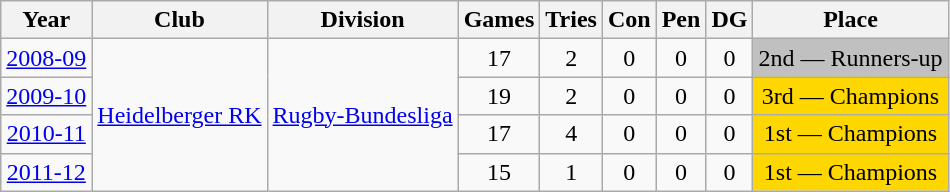<table class="wikitable">
<tr>
<th>Year</th>
<th>Club</th>
<th>Division</th>
<th>Games</th>
<th>Tries</th>
<th>Con</th>
<th>Pen</th>
<th>DG</th>
<th>Place</th>
</tr>
<tr align="center">
<td><a href='#'>2008-09</a></td>
<td rowspan=4><a href='#'>Heidelberger RK</a></td>
<td rowspan=4><a href='#'>Rugby-Bundesliga</a></td>
<td>17</td>
<td>2</td>
<td>0</td>
<td>0</td>
<td>0</td>
<td bgcolor=silver>2nd — Runners-up</td>
</tr>
<tr align="center">
<td><a href='#'>2009-10</a></td>
<td>19</td>
<td>2</td>
<td>0</td>
<td>0</td>
<td>0</td>
<td bgcolor=gold>3rd — Champions</td>
</tr>
<tr align="center">
<td><a href='#'>2010-11</a></td>
<td>17</td>
<td>4</td>
<td>0</td>
<td>0</td>
<td>0</td>
<td bgcolor="#FFD700">1st — Champions</td>
</tr>
<tr align="center">
<td><a href='#'>2011-12</a></td>
<td>15</td>
<td>1</td>
<td>0</td>
<td>0</td>
<td>0</td>
<td bgcolor="#FFD700">1st — Champions</td>
</tr>
</table>
